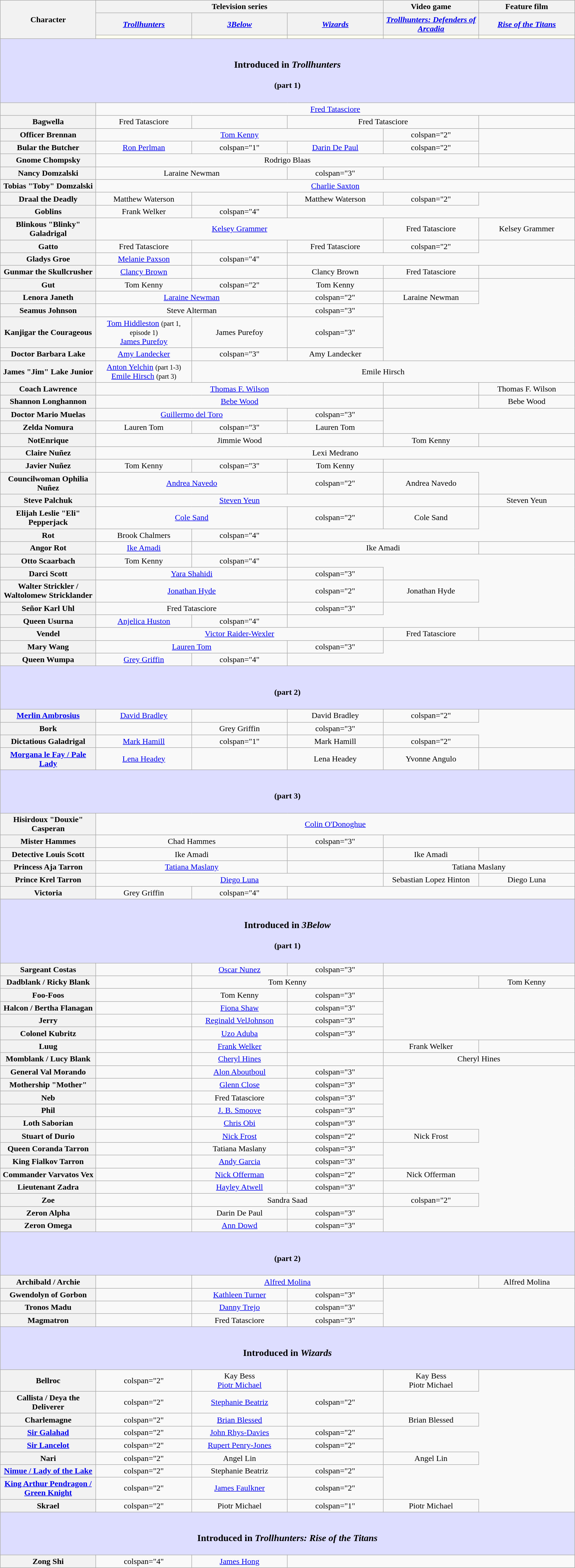<table class="wikitable" style="text-align:center" width="90%">
<tr>
<th rowspan="3" width="10%">Character</th>
<th colspan="3">Television series</th>
<th>Video game</th>
<th>Feature film</th>
</tr>
<tr>
<th width="10%" align="center"><em><a href='#'>Trollhunters</a></em></th>
<th width="10%" align="center"><em><a href='#'>3Below</a></em></th>
<th width="10%" align="center"><em><a href='#'>Wizards</a></em></th>
<th width="10%" align="center"><em><a href='#'>Trollhunters: Defenders of Arcadia</a></em></th>
<th width="10%" align="center"><em><a href='#'>Rise of the Titans</a></em></th>
</tr>
<tr>
<th style="background:ivory;"></th>
<th style="background:ivory;"></th>
<th style="background:ivory;"></th>
<th style="background:ivory;"></th>
<th style="background:ivory;"></th>
</tr>
<tr>
<th colspan="6" scope="row" style="background:#ddf;"><br><h3>Introduced in <em>Trollhunters</em></h3><h4>(part 1)</h4></th>
</tr>
<tr>
<th></th>
<td colspan="5"><a href='#'>Fred Tatasciore</a></td>
</tr>
<tr>
<th>Bagwella</th>
<td>Fred Tatasciore</td>
<td></td>
<td colspan="2">Fred Tatasciore</td>
<td></td>
</tr>
<tr>
<th>Officer Brennan</th>
<td colspan="3"><a href='#'>Tom Kenny</a></td>
<td>colspan="2" </td>
</tr>
<tr>
<th>Bular the Butcher</th>
<td><a href='#'>Ron Perlman</a></td>
<td>colspan="1"  </td>
<td><a href='#'>Darin De Paul</a></td>
<td>colspan="2" </td>
</tr>
<tr>
<th>Gnome Chompsky</th>
<td colspan="4">Rodrigo Blaas</td>
<td></td>
</tr>
<tr>
<th>Nancy Domzalski</th>
<td colspan="2">Laraine Newman</td>
<td>colspan="3" </td>
</tr>
<tr>
<th>Tobias "Toby" Domzalski</th>
<td colspan="5"><a href='#'>Charlie Saxton</a></td>
</tr>
<tr>
<th>Draal the Deadly</th>
<td>Matthew Waterson</td>
<td></td>
<td>Matthew Waterson</td>
<td>colspan="2" </td>
</tr>
<tr>
<th>Goblins</th>
<td>Frank Welker</td>
<td>colspan="4" </td>
</tr>
<tr>
<th>Blinkous "Blinky" Galadrigal</th>
<td colspan="3"><a href='#'>Kelsey Grammer</a></td>
<td>Fred Tatasciore</td>
<td>Kelsey Grammer</td>
</tr>
<tr>
<th>Gatto</th>
<td>Fred Tatasciore</td>
<td></td>
<td>Fred Tatasciore</td>
<td>colspan="2" </td>
</tr>
<tr>
<th>Gladys Groe</th>
<td><a href='#'>Melanie Paxson</a></td>
<td>colspan="4" </td>
</tr>
<tr>
<th>Gunmar the Skullcrusher</th>
<td><a href='#'>Clancy Brown</a></td>
<td></td>
<td>Clancy Brown</td>
<td>Fred Tatasciore</td>
<td></td>
</tr>
<tr>
<th>Gut</th>
<td>Tom Kenny</td>
<td>colspan="2" </td>
<td>Tom Kenny</td>
<td></td>
</tr>
<tr>
<th>Lenora Janeth</th>
<td colspan="2"><a href='#'>Laraine Newman</a></td>
<td>colspan="2" </td>
<td>Laraine Newman</td>
</tr>
<tr>
<th>Seamus Johnson</th>
<td colspan="2">Steve Alterman</td>
<td>colspan="3" </td>
</tr>
<tr>
<th>Kanjigar the Courageous</th>
<td><a href='#'>Tom Hiddleston</a> <small>(part 1, episode 1)</small><br><a href='#'>James Purefoy</a></td>
<td>James Purefoy</td>
<td>colspan="3" </td>
</tr>
<tr>
<th>Doctor Barbara Lake</th>
<td><a href='#'>Amy Landecker</a></td>
<td>colspan="3" </td>
<td>Amy Landecker</td>
</tr>
<tr>
<th>James "Jim" Lake Junior</th>
<td><a href='#'>Anton Yelchin</a> <small>(part 1-3)</small><br><a href='#'>Emile Hirsch</a> <small>(part 3)</small></td>
<td colspan="4">Emile Hirsch</td>
</tr>
<tr>
<th>Coach Lawrence</th>
<td colspan="3"><a href='#'>Thomas F. Wilson</a></td>
<td></td>
<td>Thomas F. Wilson</td>
</tr>
<tr>
<th>Shannon Longhannon</th>
<td colspan="3"><a href='#'>Bebe Wood</a></td>
<td></td>
<td>Bebe Wood</td>
</tr>
<tr>
<th>Doctor Mario Muelas</th>
<td colspan="2"><a href='#'>Guillermo del Toro</a></td>
<td>colspan="3"  </td>
</tr>
<tr>
<th>Zelda Nomura</th>
<td>Lauren Tom</td>
<td>colspan="3" </td>
<td>Lauren Tom</td>
</tr>
<tr>
<th>NotEnrique</th>
<td colspan="3">Jimmie Wood</td>
<td>Tom Kenny</td>
<td></td>
</tr>
<tr>
<th>Claire Nuñez</th>
<td colspan="5">Lexi Medrano</td>
</tr>
<tr>
<th>Javier Nuñez</th>
<td>Tom Kenny</td>
<td>colspan="3" </td>
<td>Tom Kenny</td>
</tr>
<tr>
<th>Councilwoman Ophilia Nuñez</th>
<td colspan="2"><a href='#'>Andrea Navedo</a></td>
<td>colspan="2" </td>
<td>Andrea Navedo</td>
</tr>
<tr>
<th>Steve Palchuk</th>
<td colspan="3"><a href='#'>Steven Yeun</a></td>
<td></td>
<td>Steven Yeun</td>
</tr>
<tr>
<th>Elijah Leslie "Eli" Pepperjack</th>
<td colspan="2"><a href='#'>Cole Sand</a></td>
<td>colspan="2" </td>
<td>Cole Sand</td>
</tr>
<tr>
<th>Rot</th>
<td>Brook Chalmers</td>
<td>colspan="4" </td>
</tr>
<tr>
<th>Angor Rot</th>
<td><a href='#'>Ike Amadi</a></td>
<td></td>
<td colspan="2">Ike Amadi</td>
<td></td>
</tr>
<tr>
<th>Otto Scaarbach</th>
<td>Tom Kenny</td>
<td>colspan="4" </td>
</tr>
<tr>
<th>Darci Scott</th>
<td colspan="2"><a href='#'>Yara Shahidi</a></td>
<td>colspan="3" </td>
</tr>
<tr>
<th>Walter Strickler / Waltolomew Stricklander</th>
<td colspan="2"><a href='#'>Jonathan Hyde</a></td>
<td>colspan="2" </td>
<td>Jonathan Hyde</td>
</tr>
<tr>
<th>Señor Karl Uhl</th>
<td colspan="2">Fred Tatasciore</td>
<td>colspan="3" </td>
</tr>
<tr>
<th>Queen Usurna</th>
<td><a href='#'>Anjelica Huston</a></td>
<td>colspan="4" </td>
</tr>
<tr>
<th>Vendel</th>
<td colspan="3"><a href='#'>Victor Raider-Wexler</a></td>
<td>Fred Tatasciore</td>
<td></td>
</tr>
<tr>
<th>Mary Wang</th>
<td colspan="2"><a href='#'>Lauren Tom</a></td>
<td>colspan="3"  </td>
</tr>
<tr>
<th>Queen Wumpa</th>
<td><a href='#'>Grey Griffin</a></td>
<td>colspan="4" </td>
</tr>
<tr>
<th colspan="6" scope="row" style="background:#ddf;"><br><h4>(part 2)</h4></th>
</tr>
<tr>
<th><a href='#'>Merlin Ambrosius</a></th>
<td><a href='#'>David Bradley</a></td>
<td></td>
<td>David Bradley</td>
<td>colspan="2" </td>
</tr>
<tr>
<th>Bork</th>
<td></td>
<td>Grey Griffin</td>
<td>colspan="3" </td>
</tr>
<tr>
<th>Dictatious Galadrigal</th>
<td><a href='#'>Mark Hamill</a></td>
<td>colspan="1" </td>
<td>Mark Hamill</td>
<td>colspan="2" </td>
</tr>
<tr>
<th><a href='#'>Morgana le Fay / Pale Lady</a></th>
<td><a href='#'>Lena Headey</a></td>
<td></td>
<td>Lena Headey</td>
<td>Yvonne Angulo</td>
<td></td>
</tr>
<tr>
<th colspan="6" scope="row" style="background:#ddf;"><br><h4>(part 3)</h4></th>
</tr>
<tr>
<th>Hisirdoux "Douxie" Casperan</th>
<td colspan="5"><a href='#'>Colin O'Donoghue</a></td>
</tr>
<tr>
<th>Mister Hammes</th>
<td colspan="2">Chad Hammes</td>
<td>colspan="3" </td>
</tr>
<tr>
<th>Detective Louis Scott</th>
<td colspan="2">Ike Amadi</td>
<td></td>
<td>Ike Amadi</td>
<td></td>
</tr>
<tr>
<th>Princess Aja Tarron</th>
<td colspan="2"><a href='#'>Tatiana Maslany</a></td>
<td></td>
<td colspan="2">Tatiana Maslany</td>
</tr>
<tr>
<th>Prince Krel Tarron</th>
<td colspan="3"><a href='#'>Diego Luna</a></td>
<td>Sebastian Lopez Hinton</td>
<td>Diego Luna</td>
</tr>
<tr>
<th>Victoria</th>
<td>Grey Griffin</td>
<td>colspan="4" </td>
</tr>
<tr>
<th colspan="6" scope="row" style="background:#ddf;"><br><h3>Introduced in <em>3Below</em></h3><h4>(part 1)</h4></th>
</tr>
<tr>
<th>Sargeant Costas</th>
<td></td>
<td><a href='#'>Oscar Nunez</a></td>
<td>colspan="3" </td>
</tr>
<tr>
<th>Dadblank / Ricky Blank</th>
<td></td>
<td colspan="2">Tom Kenny</td>
<td></td>
<td>Tom Kenny</td>
</tr>
<tr>
<th>Foo-Foos</th>
<td></td>
<td>Tom Kenny</td>
<td>colspan="3" </td>
</tr>
<tr>
<th>Halcon / Bertha Flanagan</th>
<td></td>
<td><a href='#'>Fiona Shaw</a></td>
<td>colspan="3" </td>
</tr>
<tr>
<th>Jerry</th>
<td></td>
<td><a href='#'>Reginald VelJohnson</a></td>
<td>colspan="3" </td>
</tr>
<tr>
<th>Colonel Kubritz</th>
<td></td>
<td><a href='#'>Uzo Aduba</a></td>
<td>colspan="3" </td>
</tr>
<tr>
<th>Luug</th>
<td></td>
<td><a href='#'>Frank Welker</a></td>
<td></td>
<td>Frank Welker</td>
<td></td>
</tr>
<tr>
<th>Momblank / Lucy Blank</th>
<td></td>
<td><a href='#'>Cheryl Hines</a></td>
<td></td>
<td colspan="2">Cheryl Hines</td>
</tr>
<tr>
<th>General Val Morando</th>
<td></td>
<td><a href='#'>Alon Aboutboul</a></td>
<td>colspan="3" </td>
</tr>
<tr>
<th>Mothership "Mother"</th>
<td></td>
<td><a href='#'>Glenn Close</a></td>
<td>colspan="3" </td>
</tr>
<tr>
<th>Neb</th>
<td></td>
<td>Fred Tatasciore</td>
<td>colspan="3" </td>
</tr>
<tr>
<th>Phil</th>
<td></td>
<td><a href='#'>J. B. Smoove</a></td>
<td>colspan="3" </td>
</tr>
<tr>
<th>Loth Saborian</th>
<td></td>
<td><a href='#'>Chris Obi</a></td>
<td>colspan="3" </td>
</tr>
<tr>
<th>Stuart of Durio</th>
<td></td>
<td><a href='#'>Nick Frost</a></td>
<td>colspan="2" </td>
<td>Nick Frost</td>
</tr>
<tr>
<th>Queen Coranda Tarron</th>
<td></td>
<td>Tatiana Maslany</td>
<td>colspan="3" </td>
</tr>
<tr>
<th>King Fialkov Tarron</th>
<td></td>
<td><a href='#'>Andy Garcia</a></td>
<td>colspan="3" </td>
</tr>
<tr>
<th>Commander Varvatos Vex</th>
<td></td>
<td><a href='#'>Nick Offerman</a></td>
<td>colspan="2" </td>
<td>Nick Offerman</td>
</tr>
<tr>
<th>Lieutenant Zadra</th>
<td></td>
<td><a href='#'>Hayley Atwell</a></td>
<td>colspan="3" </td>
</tr>
<tr>
<th>Zoe</th>
<td></td>
<td colspan="2">Sandra Saad</td>
<td>colspan="2" </td>
</tr>
<tr>
<th>Zeron Alpha</th>
<td></td>
<td>Darin De Paul</td>
<td>colspan="3" </td>
</tr>
<tr>
<th>Zeron Omega</th>
<td></td>
<td><a href='#'>Ann Dowd</a></td>
<td>colspan="3" </td>
</tr>
<tr>
<th colspan="6" scope="row" style="background:#ddf;"><br><h4>(part 2)</h4></th>
</tr>
<tr>
<th>Archibald / Archie</th>
<td></td>
<td colspan="2"><a href='#'>Alfred Molina</a></td>
<td></td>
<td>Alfred Molina</td>
</tr>
<tr>
<th>Gwendolyn of Gorbon</th>
<td></td>
<td><a href='#'>Kathleen Turner</a></td>
<td>colspan="3" </td>
</tr>
<tr>
<th>Tronos Madu</th>
<td></td>
<td><a href='#'>Danny Trejo</a></td>
<td>colspan="3" </td>
</tr>
<tr>
<th>Magmatron</th>
<td></td>
<td>Fred Tatasciore</td>
<td>colspan="3" </td>
</tr>
<tr>
<th colspan="6" scope="row" style="background:#ddf;"><br><h3>Introduced in <em>Wizards</em></h3></th>
</tr>
<tr>
<th>Bellroc</th>
<td>colspan="2" </td>
<td>Kay Bess<br><a href='#'>Piotr Michael</a></td>
<td></td>
<td>Kay Bess<br>Piotr Michael</td>
</tr>
<tr>
<th>Callista / Deya the Deliverer</th>
<td>colspan="2" </td>
<td><a href='#'>Stephanie Beatriz</a></td>
<td>colspan="2" </td>
</tr>
<tr>
<th>Charlemagne</th>
<td>colspan="2" </td>
<td><a href='#'>Brian Blessed</a></td>
<td></td>
<td>Brian Blessed</td>
</tr>
<tr>
<th><a href='#'>Sir Galahad</a></th>
<td>colspan="2" </td>
<td><a href='#'>John Rhys-Davies</a></td>
<td>colspan="2" </td>
</tr>
<tr>
<th><a href='#'>Sir Lancelot</a></th>
<td>colspan="2" </td>
<td><a href='#'>Rupert Penry-Jones</a></td>
<td>colspan="2" </td>
</tr>
<tr>
<th>Nari</th>
<td>colspan="2" </td>
<td>Angel Lin</td>
<td></td>
<td>Angel Lin</td>
</tr>
<tr>
<th><a href='#'>Nimue / Lady of the Lake</a></th>
<td>colspan="2" </td>
<td>Stephanie Beatriz</td>
<td>colspan="2" </td>
</tr>
<tr>
<th><a href='#'>King Arthur Pendragon / Green Knight</a></th>
<td>colspan="2" </td>
<td><a href='#'>James Faulkner</a></td>
<td>colspan="2" </td>
</tr>
<tr>
<th>Skrael</th>
<td>colspan="2" </td>
<td>Piotr Michael</td>
<td>colspan="1" </td>
<td>Piotr Michael</td>
</tr>
<tr>
<th colspan="6" scope="row" style="background:#ddf;"><br><h3>Introduced in <em>Trollhunters: Rise of the Titans</em></h3></th>
</tr>
<tr>
<th>Zong Shi</th>
<td>colspan="4" </td>
<td><a href='#'>James Hong</a></td>
</tr>
</table>
